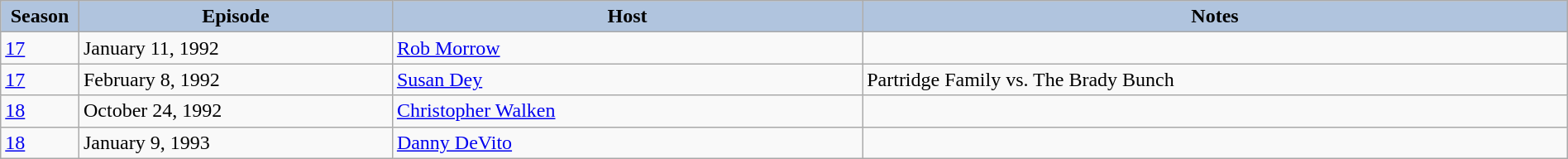<table class="wikitable" style="width:100%;">
<tr>
<th style="background:#B0C4DE;" width="5%">Season</th>
<th style="background:#B0C4DE;" width="20%">Episode</th>
<th style="background:#B0C4DE;" width="30%">Host</th>
<th style="background:#B0C4DE;" width="45%">Notes</th>
</tr>
<tr>
<td><a href='#'>17</a></td>
<td>January 11, 1992</td>
<td><a href='#'>Rob Morrow</a></td>
<td></td>
</tr>
<tr>
<td><a href='#'>17</a></td>
<td>February 8, 1992</td>
<td><a href='#'>Susan Dey</a></td>
<td>Partridge Family vs. The Brady Bunch</td>
</tr>
<tr>
<td><a href='#'>18</a></td>
<td>October 24, 1992</td>
<td><a href='#'>Christopher Walken</a></td>
<td></td>
</tr>
<tr>
<td><a href='#'>18</a></td>
<td>January 9, 1993</td>
<td><a href='#'>Danny DeVito</a></td>
<td></td>
</tr>
</table>
